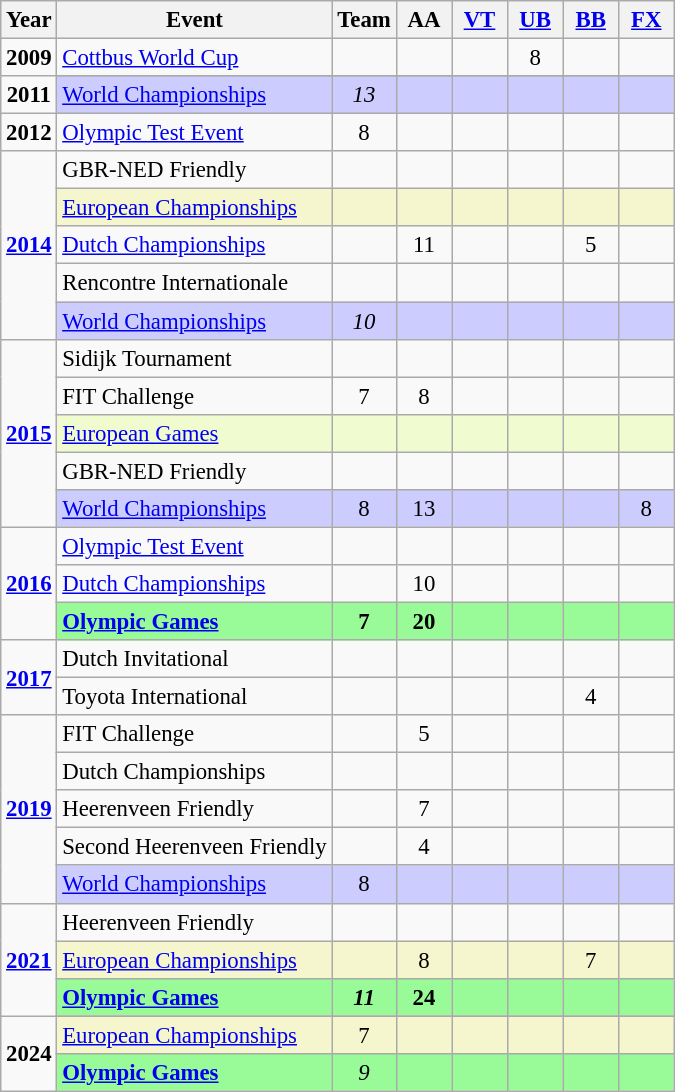<table class="wikitable" style="text-align:center; font-size:95%;">
<tr>
<th align=center>Year</th>
<th align=center>Event</th>
<th style="width:30px;">Team</th>
<th style="width:30px;">AA</th>
<th style="width:30px;"><a href='#'>VT</a></th>
<th style="width:30px;"><a href='#'>UB</a></th>
<th style="width:30px;"><a href='#'>BB</a></th>
<th style="width:30px;"><a href='#'>FX</a></th>
</tr>
<tr>
<td rowspan="1"><strong>2009</strong></td>
<td align=left><a href='#'>Cottbus World Cup</a></td>
<td></td>
<td></td>
<td></td>
<td>8</td>
<td></td>
<td></td>
</tr>
<tr>
<td rowspan="2"><strong>2011</strong></td>
</tr>
<tr bgcolor=#CCCCFF>
<td align=left><a href='#'>World Championships</a></td>
<td><em>13</em></td>
<td></td>
<td></td>
<td></td>
<td></td>
<td></td>
</tr>
<tr>
<td rowspan="1"><strong>2012</strong></td>
<td align=left><a href='#'>Olympic Test Event</a></td>
<td>8</td>
<td></td>
<td></td>
<td></td>
<td></td>
<td></td>
</tr>
<tr>
<td rowspan="5"><strong><a href='#'>2014</a></strong></td>
<td align=left>GBR-NED Friendly</td>
<td></td>
<td></td>
<td></td>
<td></td>
<td></td>
<td></td>
</tr>
<tr bgcolor=#F5F6CE>
<td align=left><a href='#'>European Championships</a></td>
<td></td>
<td></td>
<td></td>
<td></td>
<td></td>
<td></td>
</tr>
<tr>
<td align=left><a href='#'>Dutch Championships</a></td>
<td></td>
<td>11</td>
<td></td>
<td></td>
<td>5</td>
<td></td>
</tr>
<tr>
<td align=left>Rencontre Internationale</td>
<td></td>
<td></td>
<td></td>
<td></td>
<td></td>
<td></td>
</tr>
<tr bgcolor=#CCCCFF>
<td align=left><a href='#'>World Championships</a></td>
<td><em>10</em></td>
<td></td>
<td></td>
<td></td>
<td></td>
<td></td>
</tr>
<tr>
<td rowspan="5"><strong><a href='#'>2015</a></strong></td>
<td align=left>Sidijk Tournament</td>
<td></td>
<td></td>
<td></td>
<td></td>
<td></td>
<td></td>
</tr>
<tr>
<td align=left>FIT Challenge</td>
<td>7</td>
<td>8</td>
<td></td>
<td></td>
<td></td>
<td></td>
</tr>
<tr bgcolor=#f0fccf>
<td align=left><a href='#'>European Games</a></td>
<td></td>
<td></td>
<td></td>
<td></td>
<td></td>
<td></td>
</tr>
<tr>
<td align=left>GBR-NED Friendly</td>
<td></td>
<td></td>
<td></td>
<td></td>
<td></td>
<td></td>
</tr>
<tr bgcolor=#CCCCFF>
<td align=left><a href='#'>World Championships</a></td>
<td>8</td>
<td>13</td>
<td></td>
<td></td>
<td></td>
<td>8</td>
</tr>
<tr>
<td rowspan="3"><strong><a href='#'>2016</a></strong></td>
<td align=left><a href='#'>Olympic Test Event</a></td>
<td></td>
<td></td>
<td></td>
<td></td>
<td></td>
<td></td>
</tr>
<tr>
<td align=left><a href='#'>Dutch Championships</a></td>
<td></td>
<td>10</td>
<td></td>
<td></td>
<td></td>
<td></td>
</tr>
<tr bgcolor=98FB98>
<td align=left><strong><a href='#'>Olympic Games</a></strong></td>
<td><strong>7</strong></td>
<td><strong>20</strong></td>
<td></td>
<td></td>
<td></td>
<td></td>
</tr>
<tr>
<td rowspan="2"><strong><a href='#'>2017</a></strong></td>
<td align=left>Dutch Invitational</td>
<td></td>
<td></td>
<td></td>
<td></td>
<td></td>
<td></td>
</tr>
<tr>
<td align=left>Toyota International</td>
<td></td>
<td></td>
<td></td>
<td></td>
<td>4</td>
<td></td>
</tr>
<tr>
<td rowspan="5"><strong><a href='#'>2019</a></strong></td>
<td align=left>FIT Challenge</td>
<td></td>
<td>5</td>
<td></td>
<td></td>
<td></td>
<td></td>
</tr>
<tr>
<td align=left>Dutch Championships</td>
<td></td>
<td></td>
<td></td>
<td></td>
<td></td>
<td></td>
</tr>
<tr>
<td align=left>Heerenveen Friendly</td>
<td></td>
<td>7</td>
<td></td>
<td></td>
<td></td>
<td></td>
</tr>
<tr>
<td align=left>Second Heerenveen Friendly</td>
<td></td>
<td>4</td>
<td></td>
<td></td>
<td></td>
<td></td>
</tr>
<tr bgcolor=#CCCCFF>
<td align=left><a href='#'>World Championships</a></td>
<td>8</td>
<td></td>
<td></td>
<td></td>
<td></td>
<td></td>
</tr>
<tr>
<td rowspan="3"><strong><a href='#'>2021</a></strong></td>
<td align=left>Heerenveen Friendly</td>
<td></td>
<td></td>
<td></td>
<td></td>
<td></td>
<td></td>
</tr>
<tr bgcolor=#F5F6CE>
<td align=left><a href='#'>European Championships</a></td>
<td></td>
<td>8</td>
<td></td>
<td></td>
<td>7</td>
<td></td>
</tr>
<tr bgcolor=98FB98>
<td align=left><strong><a href='#'>Olympic Games</a></strong></td>
<td><strong><em>11</em></strong></td>
<td><strong>24</strong></td>
<td></td>
<td></td>
<td></td>
<td></td>
</tr>
<tr>
<td rowspan="3"><strong>2024</strong></td>
</tr>
<tr bgcolor=#F5F6CE>
<td align=left><a href='#'>European Championships</a></td>
<td>7</td>
<td></td>
<td></td>
<td></td>
<td></td>
<td></td>
</tr>
<tr bgcolor=98FB98>
<td align=left><strong><a href='#'>Olympic Games</a></strong></td>
<td><em>9</em></td>
<td></td>
<td></td>
<td></td>
<td></td>
<td></td>
</tr>
</table>
